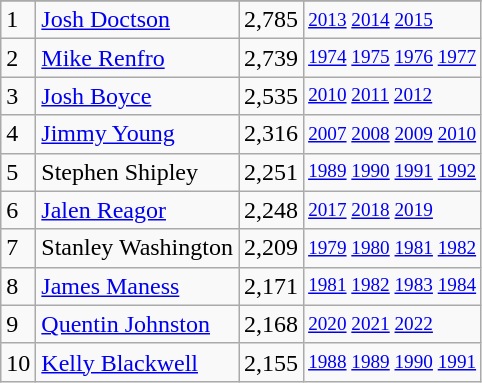<table class="wikitable">
<tr>
</tr>
<tr>
<td>1</td>
<td><a href='#'>Josh Doctson</a></td>
<td>2,785</td>
<td style="font-size:80%;"><a href='#'>2013</a> <a href='#'>2014</a> <a href='#'>2015</a></td>
</tr>
<tr>
<td>2</td>
<td><a href='#'>Mike Renfro</a></td>
<td>2,739</td>
<td style="font-size:80%;"><a href='#'>1974</a> <a href='#'>1975</a> <a href='#'>1976</a> <a href='#'>1977</a></td>
</tr>
<tr>
<td>3</td>
<td><a href='#'>Josh Boyce</a></td>
<td>2,535</td>
<td style="font-size:80%;"><a href='#'>2010</a> <a href='#'>2011</a> <a href='#'>2012</a></td>
</tr>
<tr>
<td>4</td>
<td><a href='#'>Jimmy Young</a></td>
<td>2,316</td>
<td style="font-size:80%;"><a href='#'>2007</a> <a href='#'>2008</a> <a href='#'>2009</a> <a href='#'>2010</a></td>
</tr>
<tr>
<td>5</td>
<td>Stephen Shipley</td>
<td>2,251</td>
<td style="font-size:80%;"><a href='#'>1989</a> <a href='#'>1990</a> <a href='#'>1991</a> <a href='#'>1992</a></td>
</tr>
<tr>
<td>6</td>
<td><a href='#'>Jalen Reagor</a></td>
<td>2,248</td>
<td style="font-size:80%;"><a href='#'>2017</a> <a href='#'>2018</a> <a href='#'>2019</a></td>
</tr>
<tr>
<td>7</td>
<td>Stanley Washington</td>
<td>2,209</td>
<td style="font-size:80%;"><a href='#'>1979</a> <a href='#'>1980</a> <a href='#'>1981</a> <a href='#'>1982</a></td>
</tr>
<tr>
<td>8</td>
<td><a href='#'>James Maness</a></td>
<td>2,171</td>
<td style="font-size:80%;"><a href='#'>1981</a> <a href='#'>1982</a> <a href='#'>1983</a> <a href='#'>1984</a></td>
</tr>
<tr>
<td>9</td>
<td><a href='#'>Quentin Johnston</a></td>
<td>2,168</td>
<td style="font-size:80%;"><a href='#'>2020</a> <a href='#'>2021</a> <a href='#'>2022</a></td>
</tr>
<tr>
<td>10</td>
<td><a href='#'>Kelly Blackwell</a></td>
<td>2,155</td>
<td style="font-size:80%;"><a href='#'>1988</a> <a href='#'>1989</a> <a href='#'>1990</a> <a href='#'>1991</a></td>
</tr>
</table>
